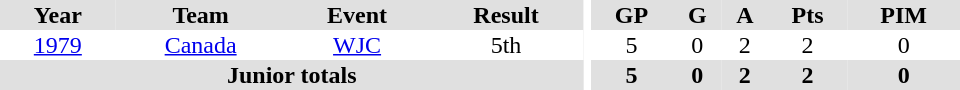<table border="0" cellpadding="1" cellspacing="0" ID="Table3" style="text-align:center; width:40em">
<tr ALIGN="center" bgcolor="#e0e0e0">
<th>Year</th>
<th>Team</th>
<th>Event</th>
<th>Result</th>
<th rowspan="99" bgcolor="#ffffff"></th>
<th>GP</th>
<th>G</th>
<th>A</th>
<th>Pts</th>
<th>PIM</th>
</tr>
<tr>
<td><a href='#'>1979</a></td>
<td><a href='#'>Canada</a></td>
<td><a href='#'>WJC</a></td>
<td>5th</td>
<td>5</td>
<td>0</td>
<td>2</td>
<td>2</td>
<td>0</td>
</tr>
<tr bgcolor="#e0e0e0">
<th colspan="4">Junior totals</th>
<th>5</th>
<th>0</th>
<th>2</th>
<th>2</th>
<th>0</th>
</tr>
</table>
